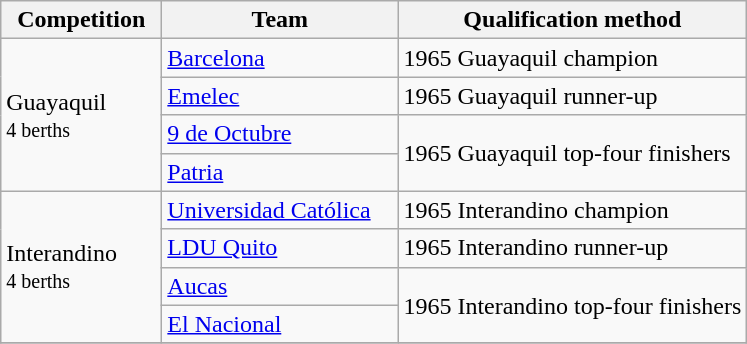<table class="wikitable">
<tr>
<th width=100>Competition</th>
<th width=150>Team</th>
<th>Qualification method</th>
</tr>
<tr>
<td rowspan="4">Guayaquil<br><small>4 berths</small></td>
<td><a href='#'>Barcelona</a></td>
<td>1965 Guayaquil champion</td>
</tr>
<tr>
<td><a href='#'>Emelec</a></td>
<td>1965 Guayaquil runner-up</td>
</tr>
<tr>
<td><a href='#'>9 de Octubre</a></td>
<td rowspan=2>1965 Guayaquil top-four finishers</td>
</tr>
<tr>
<td><a href='#'>Patria</a></td>
</tr>
<tr>
<td rowspan="4">Interandino<br><small>4 berths</small></td>
<td><a href='#'>Universidad Católica</a></td>
<td>1965 Interandino champion</td>
</tr>
<tr>
<td><a href='#'>LDU Quito</a></td>
<td>1965 Interandino runner-up</td>
</tr>
<tr>
<td><a href='#'>Aucas</a></td>
<td rowspan=2>1965 Interandino top-four finishers</td>
</tr>
<tr>
<td><a href='#'>El Nacional</a></td>
</tr>
<tr>
</tr>
</table>
